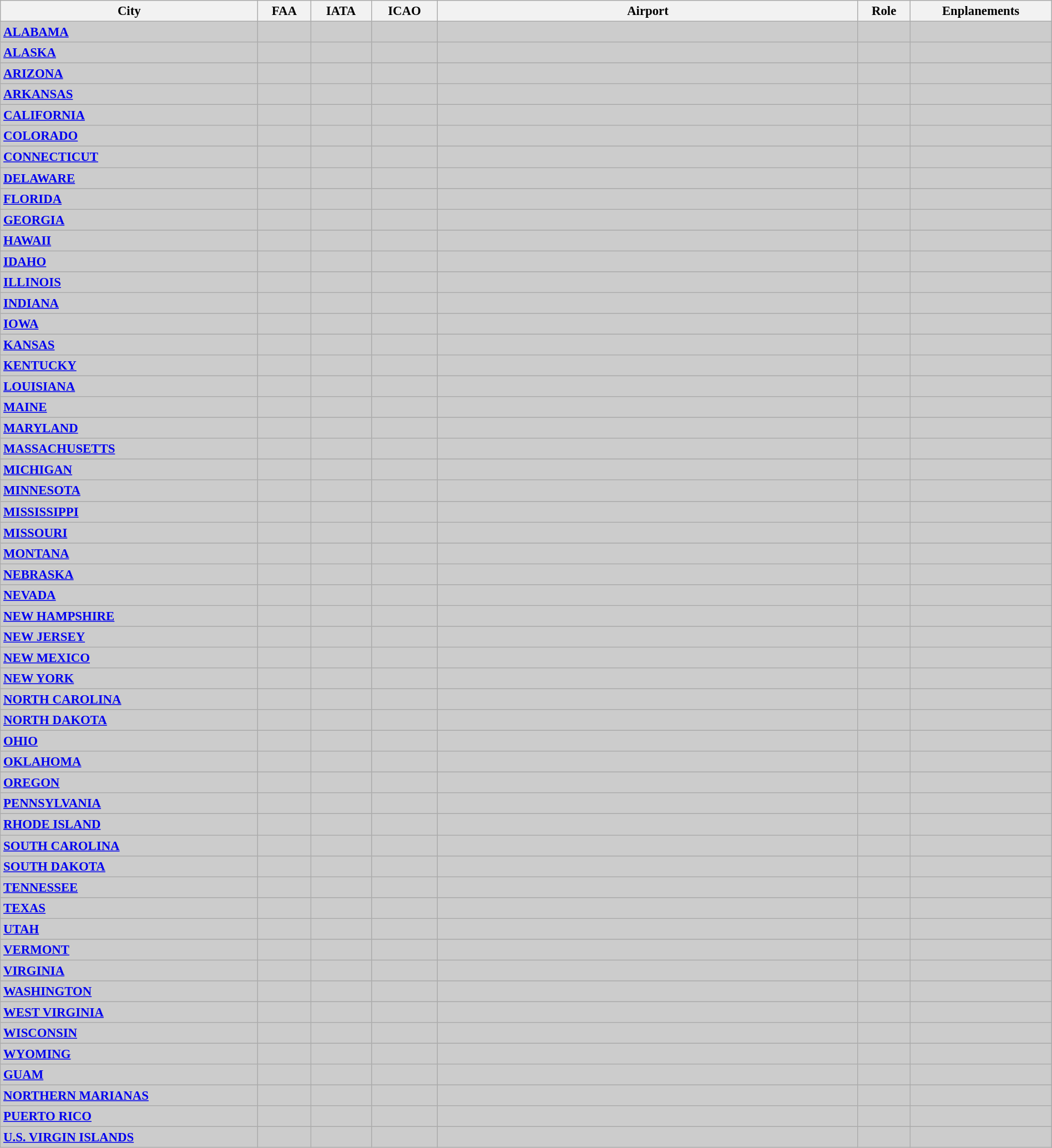<table class="wikitable sortable" style="font-size:95%; width:100%;">
<tr>
<th>City</th>
<th>FAA</th>
<th>IATA</th>
<th>ICAO</th>
<th style="width:40%;">Airport</th>
<th>Role</th>
<th>Enplanements</th>
</tr>
<tr style="background:#CCCCCC; font-weight:bold;">
<td><cite></cite><a href='#'>ALABAMA</a></td>
<td></td>
<td></td>
<td></td>
<td></td>
<td></td>
<td><br></td>
</tr>
<tr style="background:#CCCCCC; font-weight:bold;">
<td><cite></cite><a href='#'>ALASKA</a></td>
<td></td>
<td></td>
<td></td>
<td></td>
<td></td>
<td><br></td>
</tr>
<tr style="background:#CCCCCC; font-weight:bold;">
<td><cite></cite><a href='#'>ARIZONA</a></td>
<td></td>
<td></td>
<td></td>
<td></td>
<td></td>
<td><br></td>
</tr>
<tr style="background:#CCCCCC; font-weight:bold;">
<td><cite></cite><a href='#'>ARKANSAS</a></td>
<td></td>
<td></td>
<td></td>
<td></td>
<td></td>
<td><br></td>
</tr>
<tr style="background:#CCCCCC; font-weight:bold;">
<td><cite></cite><a href='#'>CALIFORNIA</a></td>
<td></td>
<td></td>
<td></td>
<td></td>
<td></td>
<td><br></td>
</tr>
<tr style="background:#CCCCCC; font-weight:bold;">
<td><cite></cite><a href='#'>COLORADO</a></td>
<td></td>
<td></td>
<td></td>
<td></td>
<td></td>
<td><br></td>
</tr>
<tr style="background:#CCCCCC; font-weight:bold;">
<td><cite></cite><a href='#'>CONNECTICUT</a></td>
<td></td>
<td></td>
<td></td>
<td></td>
<td></td>
<td><br></td>
</tr>
<tr style="background:#CCCCCC; font-weight:bold;">
<td><cite></cite><a href='#'>DELAWARE</a></td>
<td></td>
<td></td>
<td></td>
<td></td>
<td></td>
<td><br></td>
</tr>
<tr style="background:#CCCCCC; font-weight:bold;">
<td><cite></cite><a href='#'>FLORIDA</a></td>
<td></td>
<td></td>
<td></td>
<td></td>
<td></td>
<td><br></td>
</tr>
<tr style="background:#CCCCCC; font-weight:bold;">
<td><cite></cite><a href='#'>GEORGIA</a></td>
<td></td>
<td></td>
<td></td>
<td></td>
<td></td>
<td><br></td>
</tr>
<tr style="background:#CCCCCC; font-weight:bold;">
<td><cite></cite><a href='#'>HAWAII</a></td>
<td></td>
<td></td>
<td></td>
<td></td>
<td></td>
<td><br></td>
</tr>
<tr style="background:#CCCCCC; font-weight:bold;">
<td><cite></cite><a href='#'>IDAHO</a></td>
<td></td>
<td></td>
<td></td>
<td></td>
<td></td>
<td><br></td>
</tr>
<tr style="background:#CCCCCC; font-weight:bold;">
<td><cite></cite><a href='#'>ILLINOIS</a></td>
<td></td>
<td></td>
<td></td>
<td></td>
<td></td>
<td><br></td>
</tr>
<tr style="background:#CCCCCC; font-weight:bold;">
<td><cite></cite><a href='#'>INDIANA</a></td>
<td></td>
<td></td>
<td></td>
<td></td>
<td></td>
<td><br></td>
</tr>
<tr style="background:#CCCCCC; font-weight:bold;">
<td><cite></cite><a href='#'>IOWA</a></td>
<td></td>
<td></td>
<td></td>
<td></td>
<td></td>
<td><br></td>
</tr>
<tr style="background:#CCCCCC; font-weight:bold;">
<td><cite></cite><a href='#'>KANSAS</a></td>
<td></td>
<td></td>
<td></td>
<td></td>
<td></td>
<td><br></td>
</tr>
<tr style="background:#CCCCCC; font-weight:bold;">
<td><cite></cite><a href='#'>KENTUCKY</a></td>
<td></td>
<td></td>
<td></td>
<td></td>
<td></td>
<td><br></td>
</tr>
<tr style="background:#CCCCCC; font-weight:bold;">
<td><cite></cite><a href='#'>LOUISIANA</a></td>
<td></td>
<td></td>
<td></td>
<td></td>
<td></td>
<td><br></td>
</tr>
<tr style="background:#CCCCCC; font-weight:bold;">
<td><cite></cite><a href='#'>MAINE</a></td>
<td></td>
<td></td>
<td></td>
<td></td>
<td></td>
<td><br></td>
</tr>
<tr style="background:#CCCCCC; font-weight:bold;">
<td><cite></cite><a href='#'>MARYLAND</a></td>
<td></td>
<td></td>
<td></td>
<td></td>
<td></td>
<td><br></td>
</tr>
<tr style="background:#CCCCCC; font-weight:bold;">
<td><cite></cite><a href='#'>MASSACHUSETTS</a></td>
<td></td>
<td></td>
<td></td>
<td></td>
<td></td>
<td><br></td>
</tr>
<tr style="background:#CCCCCC; font-weight:bold;">
<td><cite></cite><a href='#'>MICHIGAN</a></td>
<td></td>
<td></td>
<td></td>
<td></td>
<td></td>
<td><br></td>
</tr>
<tr style="background:#CCCCCC; font-weight:bold;">
<td><cite></cite><a href='#'>MINNESOTA</a></td>
<td></td>
<td></td>
<td></td>
<td></td>
<td></td>
<td><br></td>
</tr>
<tr style="background:#CCCCCC; font-weight:bold;">
<td><cite></cite><a href='#'>MISSISSIPPI</a></td>
<td></td>
<td></td>
<td></td>
<td></td>
<td></td>
<td><br></td>
</tr>
<tr style="background:#CCCCCC; font-weight:bold;">
<td><cite></cite><a href='#'>MISSOURI</a></td>
<td></td>
<td></td>
<td></td>
<td></td>
<td></td>
<td><br></td>
</tr>
<tr style="background:#CCCCCC; font-weight:bold;">
<td><cite></cite><a href='#'>MONTANA</a></td>
<td></td>
<td></td>
<td></td>
<td></td>
<td></td>
<td><br></td>
</tr>
<tr style="background:#CCCCCC; font-weight:bold;">
<td><cite></cite><a href='#'>NEBRASKA</a></td>
<td></td>
<td></td>
<td></td>
<td></td>
<td></td>
<td><br></td>
</tr>
<tr style="background:#CCCCCC; font-weight:bold;">
<td><cite></cite><a href='#'>NEVADA</a></td>
<td></td>
<td></td>
<td></td>
<td></td>
<td></td>
<td><br></td>
</tr>
<tr style="background:#CCCCCC; font-weight:bold;">
<td><cite></cite><a href='#'>NEW HAMPSHIRE</a></td>
<td></td>
<td></td>
<td></td>
<td></td>
<td></td>
<td><br></td>
</tr>
<tr style="background:#CCCCCC; font-weight:bold;">
<td><cite></cite><a href='#'>NEW JERSEY</a></td>
<td></td>
<td></td>
<td></td>
<td></td>
<td></td>
<td><br></td>
</tr>
<tr style="background:#CCCCCC; font-weight:bold;">
<td><cite></cite><a href='#'>NEW MEXICO</a></td>
<td></td>
<td></td>
<td></td>
<td></td>
<td></td>
<td><br></td>
</tr>
<tr style="background:#CCCCCC; font-weight:bold;">
<td><cite></cite><a href='#'>NEW YORK</a></td>
<td></td>
<td></td>
<td></td>
<td></td>
<td></td>
<td><br></td>
</tr>
<tr style="background:#CCCCCC; font-weight:bold;">
<td><cite></cite><a href='#'>NORTH CAROLINA</a></td>
<td></td>
<td></td>
<td></td>
<td></td>
<td></td>
<td><br></td>
</tr>
<tr style="background:#CCCCCC; font-weight:bold;">
<td><cite></cite><a href='#'>NORTH DAKOTA</a></td>
<td></td>
<td></td>
<td></td>
<td></td>
<td></td>
<td><br></td>
</tr>
<tr style="background:#CCCCCC; font-weight:bold;">
<td><cite></cite><a href='#'>OHIO</a></td>
<td></td>
<td></td>
<td></td>
<td></td>
<td></td>
<td><br></td>
</tr>
<tr style="background:#CCCCCC; font-weight:bold;">
<td><cite></cite><a href='#'>OKLAHOMA</a></td>
<td></td>
<td></td>
<td></td>
<td></td>
<td></td>
<td><br></td>
</tr>
<tr style="background:#CCCCCC; font-weight:bold;">
<td><cite></cite><a href='#'>OREGON</a></td>
<td></td>
<td></td>
<td></td>
<td></td>
<td></td>
<td><br></td>
</tr>
<tr style="background:#CCCCCC; font-weight:bold;">
<td><cite></cite><a href='#'>PENNSYLVANIA</a></td>
<td></td>
<td></td>
<td></td>
<td></td>
<td></td>
<td><br></td>
</tr>
<tr style="background:#CCCCCC; font-weight:bold;">
<td><cite></cite><a href='#'>RHODE ISLAND</a></td>
<td></td>
<td></td>
<td></td>
<td></td>
<td></td>
<td><br></td>
</tr>
<tr style="background:#CCCCCC; font-weight:bold;">
<td><cite></cite><a href='#'>SOUTH CAROLINA</a></td>
<td></td>
<td></td>
<td></td>
<td></td>
<td></td>
<td><br></td>
</tr>
<tr style="background:#CCCCCC; font-weight:bold;">
<td><cite></cite><a href='#'>SOUTH DAKOTA</a></td>
<td></td>
<td></td>
<td></td>
<td></td>
<td></td>
<td><br></td>
</tr>
<tr style="background:#CCCCCC; font-weight:bold;">
<td><cite></cite><a href='#'>TENNESSEE</a></td>
<td></td>
<td></td>
<td></td>
<td></td>
<td></td>
<td><br></td>
</tr>
<tr style="background:#CCCCCC; font-weight:bold;">
<td><cite></cite><a href='#'>TEXAS</a></td>
<td></td>
<td></td>
<td></td>
<td></td>
<td></td>
<td><br></td>
</tr>
<tr style="background:#CCCCCC; font-weight:bold;">
<td><cite></cite><a href='#'>UTAH</a></td>
<td></td>
<td></td>
<td></td>
<td></td>
<td></td>
<td><br></td>
</tr>
<tr style="background:#CCCCCC; font-weight:bold;">
<td><cite></cite><a href='#'>VERMONT</a></td>
<td></td>
<td></td>
<td></td>
<td></td>
<td></td>
<td><br></td>
</tr>
<tr style="background:#CCCCCC; font-weight:bold;">
<td><cite></cite><a href='#'>VIRGINIA</a></td>
<td></td>
<td></td>
<td></td>
<td></td>
<td></td>
<td><br></td>
</tr>
<tr style="background:#CCCCCC; font-weight:bold;">
<td><cite></cite><a href='#'>WASHINGTON</a></td>
<td></td>
<td></td>
<td></td>
<td></td>
<td></td>
<td><br></td>
</tr>
<tr style="background:#CCCCCC; font-weight:bold;">
<td><cite></cite><a href='#'>WEST VIRGINIA</a></td>
<td></td>
<td></td>
<td></td>
<td></td>
<td></td>
<td><br></td>
</tr>
<tr style="background:#CCCCCC; font-weight:bold;">
<td><cite></cite><a href='#'>WISCONSIN</a></td>
<td></td>
<td></td>
<td></td>
<td></td>
<td></td>
<td><br></td>
</tr>
<tr style="background:#CCCCCC; font-weight:bold;">
<td><cite></cite><a href='#'>WYOMING</a></td>
<td></td>
<td></td>
<td></td>
<td></td>
<td></td>
<td><br></td>
</tr>
<tr style="background:#CCCCCC; font-weight:bold;">
<td><cite></cite><a href='#'>GUAM</a></td>
<td></td>
<td></td>
<td></td>
<td></td>
<td></td>
<td><br></td>
</tr>
<tr style="background:#CCCCCC; font-weight:bold;">
<td><cite></cite><a href='#'>NORTHERN MARIANAS</a></td>
<td></td>
<td></td>
<td></td>
<td></td>
<td></td>
<td><br></td>
</tr>
<tr style="background:#CCCCCC; font-weight:bold;">
<td><cite></cite><a href='#'>PUERTO RICO</a></td>
<td></td>
<td></td>
<td></td>
<td></td>
<td></td>
<td><br></td>
</tr>
<tr style="background:#CCCCCC; font-weight:bold;">
<td><cite></cite><a href='#'>U.S. VIRGIN ISLANDS</a></td>
<td></td>
<td></td>
<td></td>
<td></td>
<td></td>
<td><br></td>
</tr>
</table>
